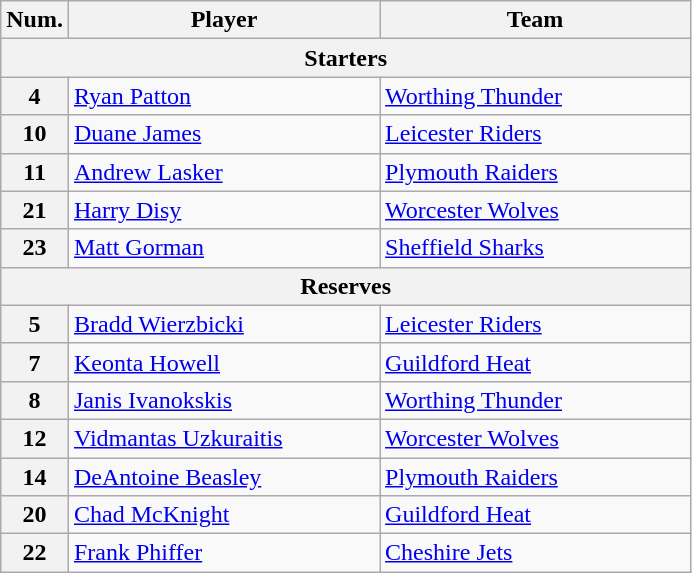<table class="wikitable">
<tr>
<th>Num.</th>
<th style="width:200px;">Player</th>
<th width=200>Team</th>
</tr>
<tr>
<th colspan="5">Starters</th>
</tr>
<tr>
<th>4</th>
<td> <a href='#'>Ryan Patton</a></td>
<td><a href='#'>Worthing Thunder</a></td>
</tr>
<tr>
<th>10</th>
<td> <a href='#'>Duane James</a></td>
<td><a href='#'>Leicester Riders</a></td>
</tr>
<tr>
<th>11</th>
<td> <a href='#'>Andrew Lasker</a></td>
<td><a href='#'>Plymouth Raiders</a></td>
</tr>
<tr>
<th>21</th>
<td> <a href='#'>Harry Disy</a></td>
<td><a href='#'>Worcester Wolves</a></td>
</tr>
<tr>
<th>23</th>
<td> <a href='#'>Matt Gorman</a></td>
<td><a href='#'>Sheffield Sharks</a></td>
</tr>
<tr>
<th colspan="3">Reserves</th>
</tr>
<tr>
<th>5</th>
<td>  <a href='#'>Bradd Wierzbicki</a></td>
<td><a href='#'>Leicester Riders</a></td>
</tr>
<tr>
<th>7</th>
<td> <a href='#'>Keonta Howell</a></td>
<td><a href='#'>Guildford Heat</a></td>
</tr>
<tr>
<th>8</th>
<td> <a href='#'>Janis Ivanokskis</a></td>
<td><a href='#'>Worthing Thunder</a></td>
</tr>
<tr>
<th>12</th>
<td> <a href='#'>Vidmantas Uzkuraitis</a></td>
<td><a href='#'>Worcester Wolves</a></td>
</tr>
<tr>
<th>14</th>
<td> <a href='#'>DeAntoine Beasley</a></td>
<td><a href='#'>Plymouth Raiders</a></td>
</tr>
<tr>
<th>20</th>
<td> <a href='#'>Chad McKnight</a></td>
<td><a href='#'>Guildford Heat</a></td>
</tr>
<tr>
<th>22</th>
<td> <a href='#'>Frank Phiffer</a></td>
<td><a href='#'>Cheshire Jets</a></td>
</tr>
</table>
